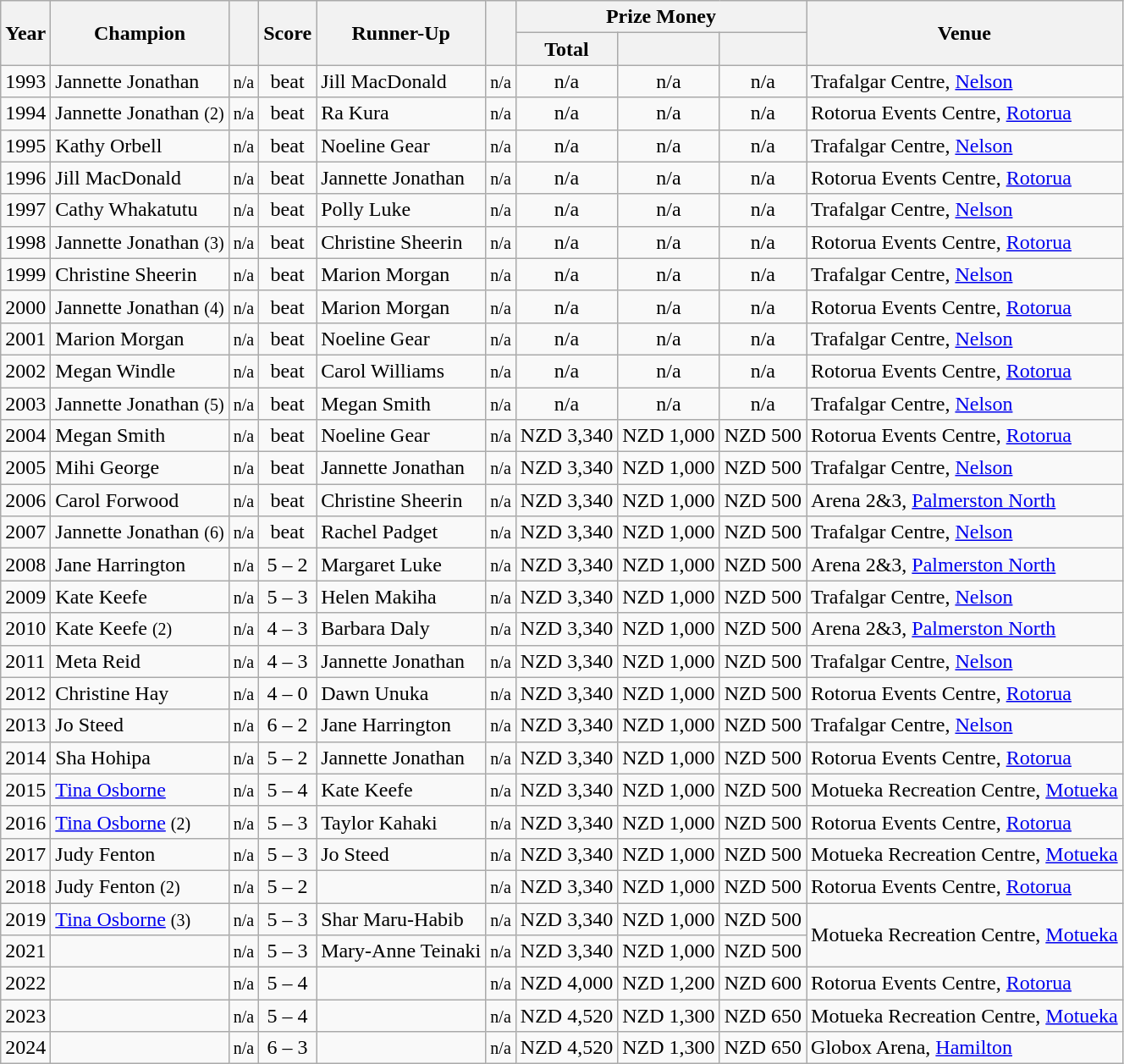<table class="wikitable sortable">
<tr>
<th rowspan=2>Year</th>
<th rowspan=2>Champion</th>
<th rowspan=2></th>
<th rowspan=2>Score</th>
<th rowspan=2>Runner-Up</th>
<th rowspan=2></th>
<th colspan=3>Prize Money</th>
<th rowspan=2>Venue</th>
</tr>
<tr>
<th>Total</th>
<th></th>
<th></th>
</tr>
<tr>
<td>1993</td>
<td> Jannette Jonathan</td>
<td align=center><small><span>n/a</span></small></td>
<td align=center>beat</td>
<td> Jill MacDonald</td>
<td align=center><small><span>n/a</span></small></td>
<td align=center>n/a</td>
<td align=center>n/a</td>
<td align=center>n/a</td>
<td>Trafalgar Centre, <a href='#'>Nelson</a></td>
</tr>
<tr>
<td>1994</td>
<td> Jannette Jonathan <small>(2)</small></td>
<td align=center><small><span>n/a</span></small></td>
<td align=center>beat</td>
<td> Ra Kura</td>
<td align=center><small><span>n/a</span></small></td>
<td align=center>n/a</td>
<td align=center>n/a</td>
<td align=center>n/a</td>
<td>Rotorua Events Centre, <a href='#'>Rotorua</a></td>
</tr>
<tr>
<td>1995</td>
<td> Kathy Orbell</td>
<td align=center><small><span>n/a</span></small></td>
<td align=center>beat</td>
<td> Noeline Gear</td>
<td align=center><small><span>n/a</span></small></td>
<td align=center>n/a</td>
<td align=center>n/a</td>
<td align=center>n/a</td>
<td>Trafalgar Centre, <a href='#'>Nelson</a></td>
</tr>
<tr>
<td>1996</td>
<td> Jill MacDonald</td>
<td align=center><small><span>n/a</span></small></td>
<td align=center>beat</td>
<td> Jannette Jonathan</td>
<td align=center><small><span>n/a</span></small></td>
<td align=center>n/a</td>
<td align=center>n/a</td>
<td align=center>n/a</td>
<td>Rotorua Events Centre, <a href='#'>Rotorua</a></td>
</tr>
<tr>
<td>1997</td>
<td> Cathy Whakatutu</td>
<td align=center><small><span>n/a</span></small></td>
<td align=center>beat</td>
<td> Polly Luke</td>
<td align=center><small><span>n/a</span></small></td>
<td align=center>n/a</td>
<td align=center>n/a</td>
<td align=center>n/a</td>
<td>Trafalgar Centre, <a href='#'>Nelson</a></td>
</tr>
<tr>
<td>1998</td>
<td> Jannette Jonathan <small>(3)</small></td>
<td align=center><small><span>n/a</span></small></td>
<td align=center>beat</td>
<td> Christine Sheerin</td>
<td align=center><small><span>n/a</span></small></td>
<td align=center>n/a</td>
<td align=center>n/a</td>
<td align=center>n/a</td>
<td>Rotorua Events Centre, <a href='#'>Rotorua</a></td>
</tr>
<tr>
<td>1999</td>
<td> Christine Sheerin</td>
<td align=center><small><span>n/a</span></small></td>
<td align=center>beat</td>
<td> Marion Morgan</td>
<td align=center><small><span>n/a</span></small></td>
<td align=center>n/a</td>
<td align=center>n/a</td>
<td align=center>n/a</td>
<td>Trafalgar Centre, <a href='#'>Nelson</a></td>
</tr>
<tr>
<td>2000</td>
<td> Jannette Jonathan <small>(4)</small></td>
<td align=center><small><span>n/a</span></small></td>
<td align=center>beat</td>
<td> Marion Morgan</td>
<td align=center><small><span>n/a</span></small></td>
<td align=center>n/a</td>
<td align=center>n/a</td>
<td align=center>n/a</td>
<td>Rotorua Events Centre, <a href='#'>Rotorua</a></td>
</tr>
<tr>
<td>2001</td>
<td> Marion Morgan</td>
<td align=center><small><span>n/a</span></small></td>
<td align=center>beat</td>
<td> Noeline Gear</td>
<td align=center><small><span>n/a</span></small></td>
<td align=center>n/a</td>
<td align=center>n/a</td>
<td align=center>n/a</td>
<td>Trafalgar Centre, <a href='#'>Nelson</a></td>
</tr>
<tr>
<td>2002</td>
<td> Megan Windle</td>
<td align=center><small><span>n/a</span></small></td>
<td align=center>beat</td>
<td> Carol Williams</td>
<td align=center><small><span>n/a</span></small></td>
<td align=center>n/a</td>
<td align=center>n/a</td>
<td align=center>n/a</td>
<td>Rotorua Events Centre, <a href='#'>Rotorua</a></td>
</tr>
<tr>
<td>2003</td>
<td> Jannette Jonathan <small>(5)</small></td>
<td align=center><small><span>n/a</span></small></td>
<td align=center>beat</td>
<td> Megan Smith</td>
<td align=center><small><span>n/a</span></small></td>
<td align=center>n/a</td>
<td align=center>n/a</td>
<td align=center>n/a</td>
<td>Trafalgar Centre, <a href='#'>Nelson</a></td>
</tr>
<tr>
<td>2004</td>
<td> Megan Smith</td>
<td align=center><small><span>n/a</span></small></td>
<td align=center>beat</td>
<td> Noeline Gear</td>
<td align=center><small><span>n/a</span></small></td>
<td align=center>NZD 3,340</td>
<td align=center>NZD 1,000</td>
<td align=center>NZD 500</td>
<td>Rotorua Events Centre, <a href='#'>Rotorua</a></td>
</tr>
<tr>
<td>2005</td>
<td> Mihi George</td>
<td align=center><small><span>n/a</span></small></td>
<td align=center>beat</td>
<td> Jannette Jonathan</td>
<td align=center><small><span>n/a</span></small></td>
<td align=center>NZD 3,340</td>
<td align=center>NZD 1,000</td>
<td align=center>NZD 500</td>
<td>Trafalgar Centre, <a href='#'>Nelson</a></td>
</tr>
<tr>
<td>2006</td>
<td> Carol Forwood</td>
<td align=center><small><span>n/a</span></small></td>
<td align=center>beat</td>
<td> Christine Sheerin</td>
<td align=center><small><span>n/a</span></small></td>
<td align=center>NZD 3,340</td>
<td align=center>NZD 1,000</td>
<td align=center>NZD 500</td>
<td>Arena 2&3, <a href='#'>Palmerston North</a></td>
</tr>
<tr>
<td>2007</td>
<td> Jannette Jonathan <small>(6)</small></td>
<td align=center><small><span>n/a</span></small></td>
<td align=center>beat</td>
<td> Rachel Padget</td>
<td align=center><small><span>n/a</span></small></td>
<td align=center>NZD 3,340</td>
<td align=center>NZD 1,000</td>
<td align=center>NZD 500</td>
<td>Trafalgar Centre, <a href='#'>Nelson</a></td>
</tr>
<tr>
<td>2008</td>
<td> Jane Harrington</td>
<td align=center><small><span>n/a</span></small></td>
<td align=center>5 – 2</td>
<td> Margaret Luke</td>
<td align=center><small><span>n/a</span></small></td>
<td align=center>NZD 3,340</td>
<td align=center>NZD 1,000</td>
<td align=center>NZD 500</td>
<td>Arena 2&3, <a href='#'>Palmerston North</a></td>
</tr>
<tr>
<td>2009</td>
<td> Kate Keefe</td>
<td align=center><small><span>n/a</span></small></td>
<td align=center>5 – 3</td>
<td> Helen Makiha</td>
<td align=center><small><span>n/a</span></small></td>
<td align=center>NZD 3,340</td>
<td align=center>NZD 1,000</td>
<td align=center>NZD 500</td>
<td>Trafalgar Centre, <a href='#'>Nelson</a></td>
</tr>
<tr>
<td>2010</td>
<td> Kate Keefe <small>(2)</small></td>
<td align=center><small><span>n/a</span></small></td>
<td align=center>4 – 3</td>
<td> Barbara Daly</td>
<td align=center><small><span>n/a</span></small></td>
<td align=center>NZD 3,340</td>
<td align=center>NZD 1,000</td>
<td align=center>NZD 500</td>
<td>Arena 2&3, <a href='#'>Palmerston North</a></td>
</tr>
<tr>
<td>2011</td>
<td> Meta Reid</td>
<td align=center><small><span>n/a</span></small></td>
<td align=center>4 – 3</td>
<td> Jannette Jonathan</td>
<td align=center><small><span>n/a</span></small></td>
<td align=center>NZD 3,340</td>
<td align=center>NZD 1,000</td>
<td align=center>NZD 500</td>
<td>Trafalgar Centre, <a href='#'>Nelson</a></td>
</tr>
<tr>
<td>2012</td>
<td> Christine Hay</td>
<td align=center><small><span>n/a</span></small></td>
<td align=center>4 – 0</td>
<td> Dawn Unuka</td>
<td align=center><small><span>n/a</span></small></td>
<td align=center>NZD 3,340</td>
<td align=center>NZD 1,000</td>
<td align=center>NZD 500</td>
<td>Rotorua Events Centre, <a href='#'>Rotorua</a></td>
</tr>
<tr>
<td>2013</td>
<td> Jo Steed</td>
<td align=center><small><span>n/a</span></small></td>
<td align=center>6 – 2</td>
<td> Jane Harrington</td>
<td align=center><small><span>n/a</span></small></td>
<td align=center>NZD 3,340</td>
<td align=center>NZD 1,000</td>
<td align=center>NZD 500</td>
<td>Trafalgar Centre, <a href='#'>Nelson</a></td>
</tr>
<tr>
<td>2014</td>
<td> Sha Hohipa</td>
<td align=center><small><span>n/a</span></small></td>
<td align=center>5 – 2</td>
<td> Jannette Jonathan</td>
<td align=center><small><span>n/a</span></small></td>
<td align=center>NZD 3,340</td>
<td align=center>NZD 1,000</td>
<td align=center>NZD 500</td>
<td>Rotorua Events Centre, <a href='#'>Rotorua</a></td>
</tr>
<tr>
<td>2015</td>
<td> <a href='#'>Tina Osborne</a></td>
<td align=center><small><span>n/a</span></small></td>
<td align=center>5 – 4</td>
<td> Kate Keefe</td>
<td align=center><small><span>n/a</span></small></td>
<td align=center>NZD 3,340</td>
<td align=center>NZD 1,000</td>
<td align=center>NZD 500</td>
<td>Motueka Recreation Centre, <a href='#'>Motueka</a></td>
</tr>
<tr>
<td>2016</td>
<td> <a href='#'>Tina Osborne</a> <small>(2)</small></td>
<td align=center><small><span>n/a</span></small></td>
<td align=center>5 – 3</td>
<td> Taylor Kahaki</td>
<td align=center><small><span>n/a</span></small></td>
<td align=center>NZD 3,340</td>
<td align=center>NZD 1,000</td>
<td align=center>NZD 500</td>
<td>Rotorua Events Centre, <a href='#'>Rotorua</a></td>
</tr>
<tr>
<td>2017</td>
<td> Judy Fenton</td>
<td align=center><small><span>n/a</span></small></td>
<td align=center>5 – 3</td>
<td> Jo Steed</td>
<td align=center><small><span>n/a</span></small></td>
<td align=center>NZD 3,340</td>
<td align=center>NZD 1,000</td>
<td align=center>NZD 500</td>
<td>Motueka Recreation Centre, <a href='#'>Motueka</a></td>
</tr>
<tr>
<td>2018</td>
<td> Judy Fenton <small>(2)</small></td>
<td align=center><small><span>n/a</span></small></td>
<td align=center>5 – 2</td>
<td></td>
<td align=center><small><span>n/a</span></small></td>
<td align=center>NZD 3,340</td>
<td align=center>NZD 1,000</td>
<td align=center>NZD 500</td>
<td>Rotorua Events Centre, <a href='#'>Rotorua</a></td>
</tr>
<tr>
<td>2019</td>
<td> <a href='#'>Tina Osborne</a> <small>(3)</small></td>
<td align=center><small><span>n/a</span></small></td>
<td align=center>5 – 3</td>
<td> Shar Maru-Habib</td>
<td align=center><small><span>n/a</span></small></td>
<td align=center>NZD 3,340</td>
<td align=center>NZD 1,000</td>
<td align=center>NZD 500</td>
<td rowspan=2>Motueka Recreation Centre, <a href='#'>Motueka</a></td>
</tr>
<tr>
<td>2021</td>
<td></td>
<td align=center><small><span>n/a</span></small></td>
<td align=center>5 – 3</td>
<td> Mary-Anne Teinaki</td>
<td align=center><small><span>n/a</span></small></td>
<td align=center>NZD 3,340</td>
<td align=center>NZD 1,000</td>
<td align=center>NZD 500</td>
</tr>
<tr>
<td>2022</td>
<td></td>
<td align=center><small><span>n/a</span></small></td>
<td align=center>5 – 4</td>
<td></td>
<td align=center><small><span>n/a</span></small></td>
<td align=center>NZD 4,000</td>
<td align=center>NZD 1,200</td>
<td align=center>NZD 600</td>
<td>Rotorua Events Centre, <a href='#'>Rotorua</a></td>
</tr>
<tr>
<td>2023</td>
<td></td>
<td align=center><small><span>n/a</span></small></td>
<td align=center>5 – 4</td>
<td></td>
<td align=center><small><span>n/a</span></small></td>
<td align=center>NZD 4,520</td>
<td align=center>NZD 1,300</td>
<td align=center>NZD 650</td>
<td>Motueka Recreation Centre, <a href='#'>Motueka</a></td>
</tr>
<tr>
<td>2024</td>
<td></td>
<td align=center><small><span>n/a</span></small></td>
<td align=center>6 – 3</td>
<td></td>
<td align=center><small><span>n/a</span></small></td>
<td align=center>NZD 4,520</td>
<td align=center>NZD 1,300</td>
<td align=center>NZD 650</td>
<td>Globox Arena, <a href='#'>Hamilton</a></td>
</tr>
</table>
